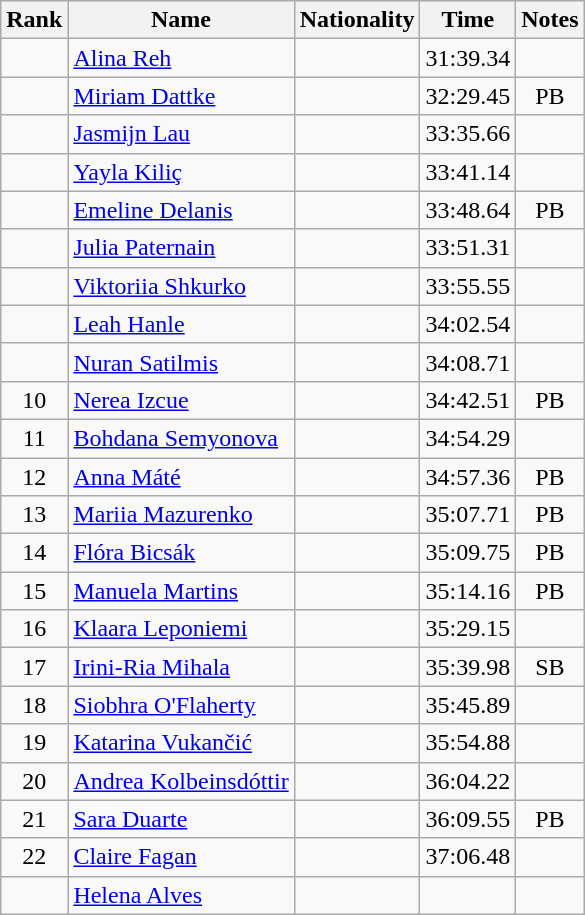<table class="wikitable sortable" style="text-align:center">
<tr>
<th>Rank</th>
<th>Name</th>
<th>Nationality</th>
<th>Time</th>
<th>Notes</th>
</tr>
<tr>
<td></td>
<td align=left><a href='#'>Alina Reh</a></td>
<td align=left></td>
<td>31:39.34</td>
<td></td>
</tr>
<tr>
<td></td>
<td align=left><a href='#'>Miriam Dattke</a></td>
<td align=left></td>
<td>32:29.45</td>
<td>PB</td>
</tr>
<tr>
<td></td>
<td align=left><a href='#'>Jasmijn Lau</a></td>
<td align=left></td>
<td>33:35.66</td>
<td></td>
</tr>
<tr>
<td></td>
<td align=left><a href='#'>Yayla Kiliç</a></td>
<td align=left></td>
<td>33:41.14</td>
<td></td>
</tr>
<tr>
<td></td>
<td align=left><a href='#'>Emeline Delanis</a></td>
<td align=left></td>
<td>33:48.64</td>
<td>PB</td>
</tr>
<tr>
<td></td>
<td align=left><a href='#'>Julia Paternain</a></td>
<td align=left></td>
<td>33:51.31</td>
<td></td>
</tr>
<tr>
<td></td>
<td align=left><a href='#'>Viktoriia Shkurko</a></td>
<td align=left></td>
<td>33:55.55</td>
<td></td>
</tr>
<tr>
<td></td>
<td align=left><a href='#'>Leah Hanle</a></td>
<td align=left></td>
<td>34:02.54</td>
<td></td>
</tr>
<tr>
<td></td>
<td align=left><a href='#'>Nuran Satilmis</a></td>
<td align=left></td>
<td>34:08.71</td>
<td></td>
</tr>
<tr>
<td>10</td>
<td align=left><a href='#'>Nerea Izcue</a></td>
<td align=left></td>
<td>34:42.51</td>
<td>PB</td>
</tr>
<tr>
<td>11</td>
<td align=left><a href='#'>Bohdana Semyonova</a></td>
<td align=left></td>
<td>34:54.29</td>
<td></td>
</tr>
<tr>
<td>12</td>
<td align=left><a href='#'>Anna Máté</a></td>
<td align=left></td>
<td>34:57.36</td>
<td>PB</td>
</tr>
<tr>
<td>13</td>
<td align=left><a href='#'>Mariia Mazurenko</a></td>
<td align=left></td>
<td>35:07.71</td>
<td>PB</td>
</tr>
<tr>
<td>14</td>
<td align=left><a href='#'>Flóra Bicsák</a></td>
<td align=left></td>
<td>35:09.75</td>
<td>PB</td>
</tr>
<tr>
<td>15</td>
<td align=left><a href='#'>Manuela Martins</a></td>
<td align=left></td>
<td>35:14.16</td>
<td>PB</td>
</tr>
<tr>
<td>16</td>
<td align=left><a href='#'>Klaara Leponiemi</a></td>
<td align=left></td>
<td>35:29.15</td>
<td></td>
</tr>
<tr>
<td>17</td>
<td align=left><a href='#'>Irini-Ria Mihala</a></td>
<td align=left></td>
<td>35:39.98</td>
<td>SB</td>
</tr>
<tr>
<td>18</td>
<td align=left><a href='#'>Siobhra O'Flaherty</a></td>
<td align=left></td>
<td>35:45.89</td>
<td></td>
</tr>
<tr>
<td>19</td>
<td align=left><a href='#'>Katarina Vukančić</a></td>
<td align=left></td>
<td>35:54.88</td>
<td></td>
</tr>
<tr>
<td>20</td>
<td align=left><a href='#'>Andrea Kolbeinsdóttir</a></td>
<td align=left></td>
<td>36:04.22</td>
<td></td>
</tr>
<tr>
<td>21</td>
<td align=left><a href='#'>Sara Duarte</a></td>
<td align=left></td>
<td>36:09.55</td>
<td>PB</td>
</tr>
<tr>
<td>22</td>
<td align=left><a href='#'>Claire Fagan</a></td>
<td align=left></td>
<td>37:06.48</td>
<td></td>
</tr>
<tr>
<td></td>
<td align=left><a href='#'>Helena Alves</a></td>
<td align=left></td>
<td></td>
<td></td>
</tr>
</table>
